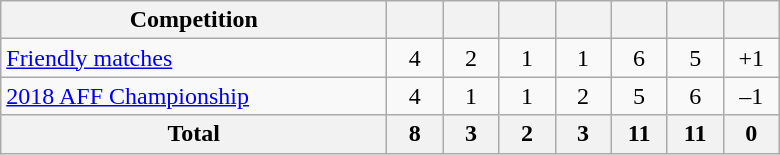<table class="wikitable" style="text-align: center;">
<tr>
<th width=250>Competition</th>
<th width=30></th>
<th width=30></th>
<th width=30></th>
<th width=30></th>
<th width=30></th>
<th width=30></th>
<th width=30></th>
</tr>
<tr>
<td align=left><a href='#'>Friendly matches</a></td>
<td>4</td>
<td>2</td>
<td>1</td>
<td>1</td>
<td>6</td>
<td>5</td>
<td>+1</td>
</tr>
<tr>
<td align=left><a href='#'>2018 AFF Championship</a></td>
<td>4</td>
<td>1</td>
<td>1</td>
<td>2</td>
<td>5</td>
<td>6</td>
<td>–1</td>
</tr>
<tr>
<th>Total</th>
<th>8</th>
<th>3</th>
<th>2</th>
<th>3</th>
<th>11</th>
<th>11</th>
<th>0</th>
</tr>
</table>
